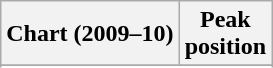<table class="wikitable sortable plainrowheaders" style="text-align:center">
<tr>
<th scope="col">Chart (2009–10)</th>
<th scope="col">Peak<br> position</th>
</tr>
<tr>
</tr>
<tr>
</tr>
</table>
